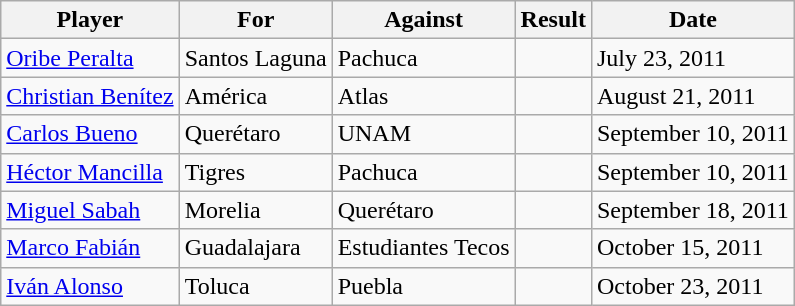<table class="wikitable sortable">
<tr>
<th>Player</th>
<th>For</th>
<th>Against</th>
<th align=center>Result</th>
<th>Date</th>
</tr>
<tr>
<td> <a href='#'>Oribe Peralta</a></td>
<td>Santos Laguna</td>
<td>Pachuca</td>
<td align="center"></td>
<td>July 23, 2011</td>
</tr>
<tr>
<td> <a href='#'>Christian Benítez</a></td>
<td>América</td>
<td>Atlas</td>
<td align="center"></td>
<td>August 21, 2011</td>
</tr>
<tr>
<td> <a href='#'>Carlos Bueno</a></td>
<td>Querétaro</td>
<td>UNAM</td>
<td align="center"></td>
<td>September 10, 2011</td>
</tr>
<tr>
<td> <a href='#'>Héctor Mancilla</a></td>
<td>Tigres</td>
<td>Pachuca</td>
<td align="center"></td>
<td>September 10, 2011</td>
</tr>
<tr>
<td> <a href='#'>Miguel Sabah</a></td>
<td>Morelia</td>
<td>Querétaro</td>
<td align="center"></td>
<td>September 18, 2011</td>
</tr>
<tr>
<td> <a href='#'>Marco Fabián</a></td>
<td>Guadalajara</td>
<td>Estudiantes Tecos</td>
<td align="center"></td>
<td>October 15, 2011</td>
</tr>
<tr>
<td> <a href='#'>Iván Alonso</a></td>
<td>Toluca</td>
<td>Puebla</td>
<td align="center"></td>
<td>October 23, 2011</td>
</tr>
</table>
